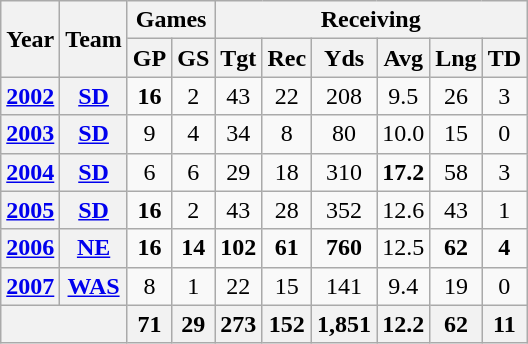<table class="wikitable" style="text-align:center">
<tr>
<th rowspan="2">Year</th>
<th rowspan="2">Team</th>
<th colspan="2">Games</th>
<th colspan="6">Receiving</th>
</tr>
<tr>
<th>GP</th>
<th>GS</th>
<th>Tgt</th>
<th>Rec</th>
<th>Yds</th>
<th>Avg</th>
<th>Lng</th>
<th>TD</th>
</tr>
<tr>
<th><a href='#'>2002</a></th>
<th><a href='#'>SD</a></th>
<td><strong>16</strong></td>
<td>2</td>
<td>43</td>
<td>22</td>
<td>208</td>
<td>9.5</td>
<td>26</td>
<td>3</td>
</tr>
<tr>
<th><a href='#'>2003</a></th>
<th><a href='#'>SD</a></th>
<td>9</td>
<td>4</td>
<td>34</td>
<td>8</td>
<td>80</td>
<td>10.0</td>
<td>15</td>
<td>0</td>
</tr>
<tr>
<th><a href='#'>2004</a></th>
<th><a href='#'>SD</a></th>
<td>6</td>
<td>6</td>
<td>29</td>
<td>18</td>
<td>310</td>
<td><strong>17.2</strong></td>
<td>58</td>
<td>3</td>
</tr>
<tr>
<th><a href='#'>2005</a></th>
<th><a href='#'>SD</a></th>
<td><strong>16</strong></td>
<td>2</td>
<td>43</td>
<td>28</td>
<td>352</td>
<td>12.6</td>
<td>43</td>
<td>1</td>
</tr>
<tr>
<th><a href='#'>2006</a></th>
<th><a href='#'>NE</a></th>
<td><strong>16</strong></td>
<td><strong>14</strong></td>
<td><strong>102</strong></td>
<td><strong>61</strong></td>
<td><strong>760</strong></td>
<td>12.5</td>
<td><strong>62</strong></td>
<td><strong>4</strong></td>
</tr>
<tr>
<th><a href='#'>2007</a></th>
<th><a href='#'>WAS</a></th>
<td>8</td>
<td>1</td>
<td>22</td>
<td>15</td>
<td>141</td>
<td>9.4</td>
<td>19</td>
<td>0</td>
</tr>
<tr>
<th colspan="2"></th>
<th>71</th>
<th>29</th>
<th>273</th>
<th>152</th>
<th>1,851</th>
<th>12.2</th>
<th>62</th>
<th>11</th>
</tr>
</table>
